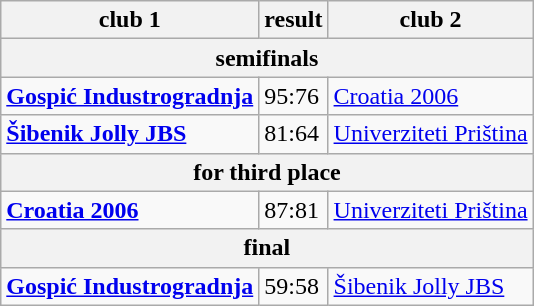<table class="wikitable">
<tr>
<th>club 1</th>
<th>result</th>
<th>club 2</th>
</tr>
<tr>
<th colspan="3">semifinals</th>
</tr>
<tr>
<td> <strong><a href='#'>Gospić Industrogradnja</a></strong></td>
<td>95:76</td>
<td> <a href='#'>Croatia 2006</a></td>
</tr>
<tr>
<td> <strong><a href='#'>Šibenik Jolly JBS</a></strong></td>
<td>81:64</td>
<td> <a href='#'>Univerziteti Priština</a></td>
</tr>
<tr>
<th colspan="3">for third place</th>
</tr>
<tr>
<td> <strong><a href='#'>Croatia 2006</a></strong></td>
<td>87:81</td>
<td> <a href='#'>Univerziteti Priština</a></td>
</tr>
<tr>
<th colspan="3">final</th>
</tr>
<tr>
<td> <strong><a href='#'>Gospić Industrogradnja</a></strong></td>
<td>59:58</td>
<td> <a href='#'>Šibenik Jolly JBS</a></td>
</tr>
</table>
